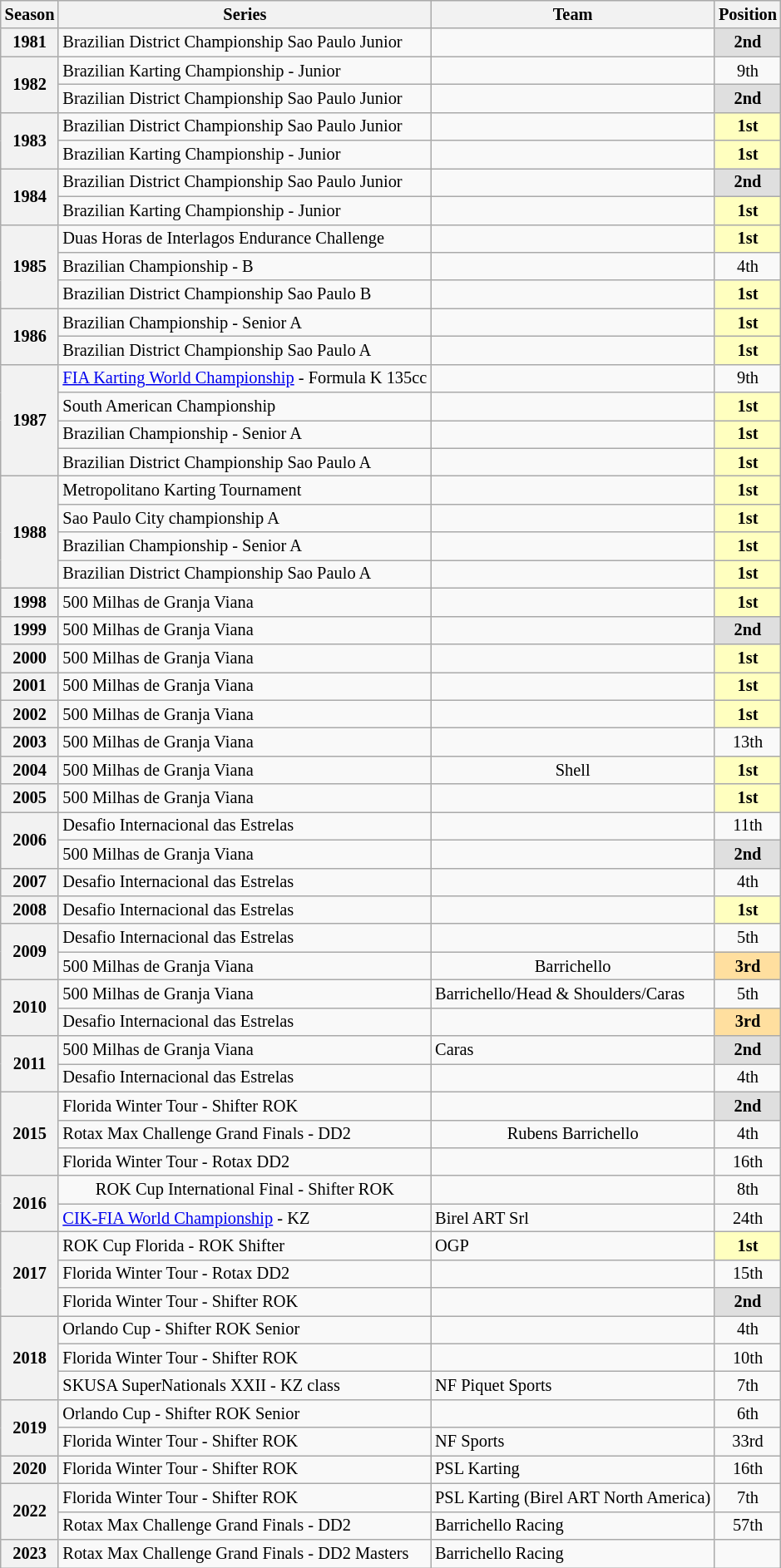<table class="wikitable" style="font-size: 85%; text-align:center">
<tr>
<th>Season</th>
<th>Series</th>
<th>Team</th>
<th>Position</th>
</tr>
<tr>
<th>1981</th>
<td align=left>Brazilian District Championship Sao Paulo Junior</td>
<td></td>
<td style="background:#DFDFDF"><strong>2nd</strong></td>
</tr>
<tr>
<th rowspan="2">1982</th>
<td align=left>Brazilian Karting Championship - Junior</td>
<td></td>
<td>9th</td>
</tr>
<tr>
<td align=left>Brazilian District Championship Sao Paulo Junior</td>
<td></td>
<td style="background:#DFDFDF"><strong>2nd</strong></td>
</tr>
<tr>
<th rowspan="2">1983</th>
<td align=left>Brazilian District Championship Sao Paulo Junior</td>
<td></td>
<td style="background:#FFFFBF"><strong>1st</strong></td>
</tr>
<tr>
<td align=left>Brazilian Karting Championship - Junior</td>
<td></td>
<td style="background:#FFFFBF"><strong>1st</strong></td>
</tr>
<tr>
<th rowspan="2">1984</th>
<td align=left>Brazilian District Championship Sao Paulo Junior</td>
<td></td>
<td style="background:#DFDFDF"><strong>2nd</strong></td>
</tr>
<tr>
<td align=left>Brazilian Karting Championship - Junior</td>
<td></td>
<td style="background:#FFFFBF"><strong>1st</strong></td>
</tr>
<tr>
<th rowspan="3">1985</th>
<td align=left>Duas Horas de Interlagos Endurance Challenge</td>
<td></td>
<td style="background:#FFFFBF"><strong>1st</strong></td>
</tr>
<tr>
<td align=left>Brazilian Championship - B</td>
<td></td>
<td>4th</td>
</tr>
<tr>
<td align=left>Brazilian District Championship Sao Paulo B</td>
<td></td>
<td style="background:#FFFFBF"><strong>1st</strong></td>
</tr>
<tr>
<th rowspan="2">1986</th>
<td align=left>Brazilian Championship - Senior A</td>
<td></td>
<td style="background:#FFFFBF"><strong>1st</strong></td>
</tr>
<tr>
<td align=left>Brazilian District Championship Sao Paulo A</td>
<td></td>
<td style="background:#FFFFBF"><strong>1st</strong></td>
</tr>
<tr>
<th rowspan="4">1987</th>
<td align=left><a href='#'>FIA Karting World Championship</a> - Formula K 135cc</td>
<td></td>
<td>9th</td>
</tr>
<tr>
<td align=left>South American Championship</td>
<td></td>
<td style="background:#FFFFBF"><strong>1st</strong></td>
</tr>
<tr>
<td align=left>Brazilian Championship - Senior A</td>
<td></td>
<td style="background:#FFFFBF"><strong>1st</strong></td>
</tr>
<tr>
<td align=left>Brazilian District Championship Sao Paulo A</td>
<td></td>
<td style="background:#FFFFBF"><strong>1st</strong></td>
</tr>
<tr>
<th rowspan="4">1988</th>
<td align=left>Metropolitano Karting Tournament</td>
<td></td>
<td style="background:#FFFFBF"><strong>1st</strong></td>
</tr>
<tr>
<td align=left>Sao Paulo City championship A</td>
<td></td>
<td style="background:#FFFFBF"><strong>1st</strong></td>
</tr>
<tr>
<td align=left>Brazilian Championship - Senior A</td>
<td></td>
<td style="background:#FFFFBF"><strong>1st</strong></td>
</tr>
<tr>
<td align=left>Brazilian District Championship Sao Paulo A</td>
<td></td>
<td style="background:#FFFFBF"><strong>1st</strong></td>
</tr>
<tr>
<th>1998</th>
<td align=left>500 Milhas de Granja Viana</td>
<td></td>
<td style="background:#FFFFBF"><strong>1st</strong></td>
</tr>
<tr>
<th>1999</th>
<td align=left>500 Milhas de Granja Viana</td>
<td></td>
<td style="background:#DFDFDF"><strong>2nd</strong></td>
</tr>
<tr>
<th>2000</th>
<td align=left>500 Milhas de Granja Viana</td>
<td></td>
<td style="background:#FFFFBF"><strong>1st</strong></td>
</tr>
<tr>
<th>2001</th>
<td align=left>500 Milhas de Granja Viana</td>
<td></td>
<td style="background:#FFFFBF"><strong>1st</strong></td>
</tr>
<tr>
<th>2002</th>
<td align=left>500 Milhas de Granja Viana</td>
<td></td>
<td style="background:#FFFFBF"><strong>1st</strong></td>
</tr>
<tr>
<th>2003</th>
<td align=left>500 Milhas de Granja Viana</td>
<td></td>
<td>13th</td>
</tr>
<tr>
<th>2004</th>
<td align=left>500 Milhas de Granja Viana</td>
<td>Shell</td>
<td style="background:#FFFFBF"><strong>1st</strong></td>
</tr>
<tr>
<th>2005</th>
<td align=left>500 Milhas de Granja Viana</td>
<td></td>
<td style="background:#FFFFBF"><strong>1st</strong></td>
</tr>
<tr>
<th rowspan="2">2006</th>
<td align=left>Desafio Internacional das Estrelas</td>
<td></td>
<td>11th</td>
</tr>
<tr>
<td align=left>500 Milhas de Granja Viana</td>
<td></td>
<td style="background:#DFDFDF"><strong>2nd</strong></td>
</tr>
<tr>
<th>2007</th>
<td align=left>Desafio Internacional das Estrelas</td>
<td></td>
<td>4th</td>
</tr>
<tr>
<th>2008</th>
<td align=left>Desafio Internacional das Estrelas</td>
<td></td>
<td style="background:#FFFFBF"><strong>1st</strong></td>
</tr>
<tr>
<th rowspan="2">2009</th>
<td align=left>Desafio Internacional das Estrelas</td>
<td></td>
<td>5th</td>
</tr>
<tr>
<td align=left>500 Milhas de Granja Viana</td>
<td>Barrichello</td>
<td style="background:#FFDF9F"><strong>3rd</strong></td>
</tr>
<tr>
<th rowspan="2">2010</th>
<td align=left>500 Milhas de Granja Viana</td>
<td align=left>Barrichello/Head & Shoulders/Caras</td>
<td>5th</td>
</tr>
<tr>
<td align=left>Desafio Internacional das Estrelas</td>
<td></td>
<td style="background:#FFDF9F"><strong>3rd</strong></td>
</tr>
<tr>
<th rowspan="2">2011</th>
<td align=left>500 Milhas de Granja Viana</td>
<td align=left>Caras</td>
<td style="background:#DFDFDF"><strong>2nd</strong></td>
</tr>
<tr>
<td align=left>Desafio Internacional das Estrelas</td>
<td></td>
<td>4th</td>
</tr>
<tr>
<th rowspan="3">2015</th>
<td align=left>Florida Winter Tour - Shifter ROK</td>
<td></td>
<td style="background:#DFDFDF"><strong>2nd</strong></td>
</tr>
<tr>
<td align=left>Rotax Max Challenge Grand Finals - DD2</td>
<td>Rubens Barrichello</td>
<td>4th</td>
</tr>
<tr>
<td align=left>Florida Winter Tour - Rotax DD2</td>
<td></td>
<td>16th</td>
</tr>
<tr>
<th rowspan="2">2016</th>
<td>ROK Cup International Final - Shifter ROK</td>
<td></td>
<td>8th</td>
</tr>
<tr>
<td align=left><a href='#'>CIK-FIA World Championship</a> - KZ</td>
<td align=left>Birel ART Srl</td>
<td>24th</td>
</tr>
<tr>
<th rowspan="3">2017</th>
<td align=left>ROK Cup Florida - ROK Shifter</td>
<td align=left>OGP</td>
<td style="background:#FFFFBF"><strong>1st</strong></td>
</tr>
<tr>
<td align=left>Florida Winter Tour - Rotax DD2</td>
<td></td>
<td>15th</td>
</tr>
<tr>
<td align=left>Florida Winter Tour - Shifter ROK</td>
<td></td>
<td style="background:#DFDFDF"><strong>2nd</strong></td>
</tr>
<tr>
<th rowspan="3">2018</th>
<td align=left>Orlando Cup - Shifter ROK Senior</td>
<td></td>
<td>4th</td>
</tr>
<tr>
<td align=left>Florida Winter Tour - Shifter ROK</td>
<td></td>
<td>10th</td>
</tr>
<tr>
<td align=left>SKUSA SuperNationals XXII - KZ class</td>
<td align=left>NF Piquet Sports</td>
<td>7th</td>
</tr>
<tr>
<th rowspan="2">2019</th>
<td align=left>Orlando Cup - Shifter ROK Senior</td>
<td></td>
<td>6th</td>
</tr>
<tr>
<td align=left>Florida Winter Tour - Shifter ROK</td>
<td align=left>NF Sports</td>
<td>33rd</td>
</tr>
<tr>
<th>2020</th>
<td align=left>Florida Winter Tour - Shifter ROK</td>
<td align=left>PSL Karting</td>
<td>16th</td>
</tr>
<tr>
<th rowspan="2">2022</th>
<td align=left>Florida Winter Tour - Shifter ROK</td>
<td align=left>PSL Karting (Birel ART North America)</td>
<td>7th</td>
</tr>
<tr>
<td align=left>Rotax Max Challenge Grand Finals - DD2</td>
<td align=left>Barrichello Racing</td>
<td>57th</td>
</tr>
<tr>
<th>2023</th>
<td align=left>Rotax Max Challenge Grand Finals - DD2 Masters</td>
<td align=left>Barrichello Racing</td>
<td></td>
</tr>
</table>
